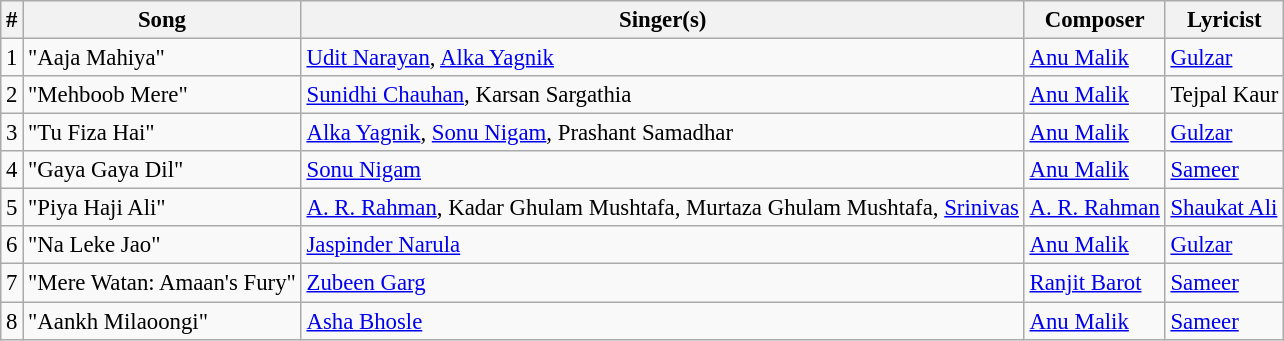<table class="wikitable tracklist" style="font-size:95%;">
<tr>
<th>#</th>
<th>Song</th>
<th>Singer(s)</th>
<th>Composer</th>
<th>Lyricist</th>
</tr>
<tr>
<td>1</td>
<td>"Aaja Mahiya"</td>
<td><a href='#'>Udit Narayan</a>, <a href='#'>Alka Yagnik</a></td>
<td><a href='#'>Anu Malik</a></td>
<td><a href='#'>Gulzar</a></td>
</tr>
<tr>
<td>2</td>
<td>"Mehboob Mere"</td>
<td><a href='#'>Sunidhi Chauhan</a>, Karsan Sargathia</td>
<td><a href='#'>Anu Malik</a></td>
<td>Tejpal Kaur</td>
</tr>
<tr>
<td>3</td>
<td>"Tu Fiza Hai"</td>
<td><a href='#'>Alka Yagnik</a>, <a href='#'>Sonu Nigam</a>, Prashant Samadhar</td>
<td><a href='#'>Anu Malik</a></td>
<td><a href='#'>Gulzar</a></td>
</tr>
<tr>
<td>4</td>
<td>"Gaya Gaya Dil"</td>
<td><a href='#'>Sonu Nigam</a></td>
<td><a href='#'>Anu Malik</a></td>
<td><a href='#'>Sameer</a></td>
</tr>
<tr>
<td>5</td>
<td>"Piya Haji Ali"</td>
<td><a href='#'>A. R. Rahman</a>, Kadar Ghulam Mushtafa, Murtaza Ghulam Mushtafa, <a href='#'>Srinivas</a></td>
<td><a href='#'>A. R. Rahman</a></td>
<td><a href='#'>Shaukat Ali</a></td>
</tr>
<tr>
<td>6</td>
<td>"Na Leke Jao"</td>
<td><a href='#'>Jaspinder Narula</a></td>
<td><a href='#'>Anu Malik</a></td>
<td><a href='#'>Gulzar</a></td>
</tr>
<tr>
<td>7</td>
<td>"Mere Watan: Amaan's Fury"</td>
<td><a href='#'>Zubeen Garg</a></td>
<td><a href='#'>Ranjit Barot</a></td>
<td><a href='#'>Sameer</a></td>
</tr>
<tr>
<td>8</td>
<td>"Aankh Milaoongi"</td>
<td><a href='#'>Asha Bhosle</a></td>
<td><a href='#'>Anu Malik</a></td>
<td><a href='#'>Sameer</a></td>
</tr>
</table>
